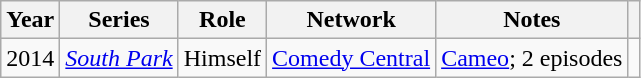<table class="wikitable sortable">
<tr>
<th scope="col">Year</th>
<th>Series</th>
<th scope="col">Role</th>
<th>Network</th>
<th scope="col">Notes</th>
<th class="unsortable"></th>
</tr>
<tr>
<td>2014</td>
<td><em><a href='#'>South Park</a></em></td>
<td>Himself</td>
<td><a href='#'>Comedy Central</a></td>
<td><a href='#'>Cameo</a>; 2 episodes</td>
<td></td>
</tr>
</table>
